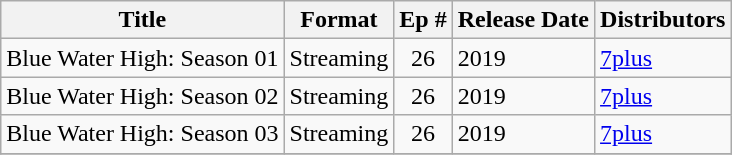<table class="wikitable">
<tr>
<th>Title</th>
<th>Format</th>
<th>Ep #</th>
<th>Release Date</th>
<th>Distributors</th>
</tr>
<tr>
<td>Blue Water High: Season 01</td>
<td>Streaming</td>
<td style="text-align:center;">26</td>
<td>2019</td>
<td><a href='#'>7plus</a></td>
</tr>
<tr>
<td>Blue Water High: Season 02</td>
<td>Streaming</td>
<td style="text-align:center;">26</td>
<td>2019</td>
<td><a href='#'>7plus</a></td>
</tr>
<tr>
<td>Blue Water High: Season 03</td>
<td>Streaming</td>
<td style="text-align:center;">26</td>
<td>2019</td>
<td><a href='#'>7plus</a></td>
</tr>
<tr>
</tr>
</table>
